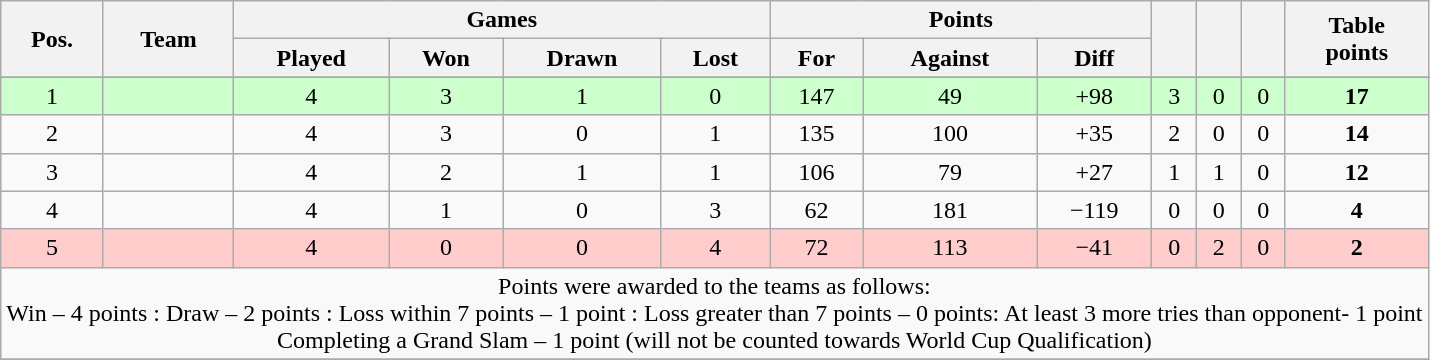<table class="wikitable" style="text-align:center">
<tr>
<th rowspan="2">Pos.</th>
<th rowspan="2">Team</th>
<th colspan="4">Games</th>
<th colspan="3">Points</th>
<th rowspan="2"></th>
<th rowspan="2"></th>
<th rowspan="2"></th>
<th rowspan="2">Table<br>points</th>
</tr>
<tr>
<th>Played</th>
<th>Won</th>
<th>Drawn</th>
<th>Lost</th>
<th>For</th>
<th>Against</th>
<th>Diff</th>
</tr>
<tr>
</tr>
<tr align=center bgcolor=ccffcc>
<td>1</td>
<td align=left></td>
<td>4</td>
<td>3</td>
<td>1</td>
<td>0</td>
<td>147</td>
<td>49</td>
<td>+98</td>
<td>3</td>
<td>0</td>
<td>0</td>
<td><strong>17</strong></td>
</tr>
<tr align=center>
<td>2</td>
<td align=left></td>
<td>4</td>
<td>3</td>
<td>0</td>
<td>1</td>
<td>135</td>
<td>100</td>
<td>+35</td>
<td>2</td>
<td>0</td>
<td>0</td>
<td><strong>14</strong></td>
</tr>
<tr align=center>
<td>3</td>
<td align=left></td>
<td>4</td>
<td>2</td>
<td>1</td>
<td>1</td>
<td>106</td>
<td>79</td>
<td>+27</td>
<td>1</td>
<td>1</td>
<td>0</td>
<td><strong>12</strong></td>
</tr>
<tr align=center>
<td>4</td>
<td align=left></td>
<td>4</td>
<td>1</td>
<td>0</td>
<td>3</td>
<td>62</td>
<td>181</td>
<td>−119</td>
<td>0</td>
<td>0</td>
<td>0</td>
<td><strong>4</strong></td>
</tr>
<tr align=center  bgcolor="#ffcccc">
<td>5</td>
<td align=left></td>
<td>4</td>
<td>0</td>
<td>0</td>
<td>4</td>
<td>72</td>
<td>113</td>
<td>−41</td>
<td>0</td>
<td>2</td>
<td>0</td>
<td><strong>2</strong></td>
</tr>
<tr>
<td colspan="100%" style="text-align:center;">Points were awarded to the teams as follows:<br>Win – 4 points : Draw – 2 points  : Loss within 7 points – 1 point : Loss greater than 7 points – 0 points: At least 3 more tries than opponent- 1 point<br>Completing a Grand Slam – 1 point (will not be counted towards World Cup Qualification)</td>
</tr>
<tr>
</tr>
</table>
